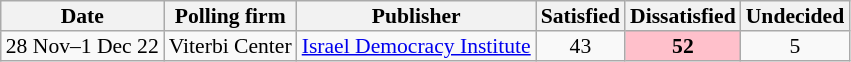<table class="wikitable sortable" style="text-align:center; font-size:90%; line-height:13px">
<tr>
<th>Date</th>
<th>Polling firm</th>
<th>Publisher</th>
<th>Satisfied</th>
<th>Dissatisfied</th>
<th>Undecided</th>
</tr>
<tr>
<td data-sort-value=2022-12-01>28 Nov–1 Dec 22</td>
<td>Viterbi Center</td>
<td><a href='#'>Israel Democracy Institute</a></td>
<td>43</td>
<td style=background:pink><strong>52</strong></td>
<td>5</td>
</tr>
</table>
